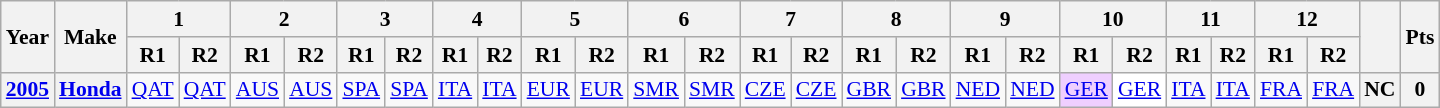<table class="wikitable" style="text-align:center; font-size:90%">
<tr>
<th valign="middle" rowspan=2>Year</th>
<th valign="middle" rowspan=2>Make</th>
<th colspan=2>1</th>
<th colspan=2>2</th>
<th colspan=2>3</th>
<th colspan=2>4</th>
<th colspan=2>5</th>
<th colspan=2>6</th>
<th colspan=2>7</th>
<th colspan=2>8</th>
<th colspan=2>9</th>
<th colspan=2>10</th>
<th colspan=2>11</th>
<th colspan=2>12</th>
<th rowspan=2></th>
<th rowspan=2>Pts</th>
</tr>
<tr>
<th>R1</th>
<th>R2</th>
<th>R1</th>
<th>R2</th>
<th>R1</th>
<th>R2</th>
<th>R1</th>
<th>R2</th>
<th>R1</th>
<th>R2</th>
<th>R1</th>
<th>R2</th>
<th>R1</th>
<th>R2</th>
<th>R1</th>
<th>R2</th>
<th>R1</th>
<th>R2</th>
<th>R1</th>
<th>R2</th>
<th>R1</th>
<th>R2</th>
<th>R1</th>
<th>R2</th>
</tr>
<tr>
<th><a href='#'>2005</a></th>
<th><a href='#'>Honda</a></th>
<td><a href='#'>QAT</a></td>
<td><a href='#'>QAT</a></td>
<td><a href='#'>AUS</a></td>
<td><a href='#'>AUS</a></td>
<td><a href='#'>SPA</a></td>
<td><a href='#'>SPA</a></td>
<td><a href='#'>ITA</a></td>
<td><a href='#'>ITA</a></td>
<td><a href='#'>EUR</a></td>
<td><a href='#'>EUR</a></td>
<td><a href='#'>SMR</a></td>
<td><a href='#'>SMR</a></td>
<td><a href='#'>CZE</a></td>
<td><a href='#'>CZE</a></td>
<td><a href='#'>GBR</a></td>
<td><a href='#'>GBR</a></td>
<td><a href='#'>NED</a></td>
<td><a href='#'>NED</a></td>
<td style="background:#EFCFFF;"><a href='#'>GER</a><br></td>
<td style="background:#FFFFFF;"><a href='#'>GER</a><br></td>
<td><a href='#'>ITA</a></td>
<td><a href='#'>ITA</a></td>
<td><a href='#'>FRA</a></td>
<td><a href='#'>FRA</a></td>
<th>NC</th>
<th>0</th>
</tr>
</table>
